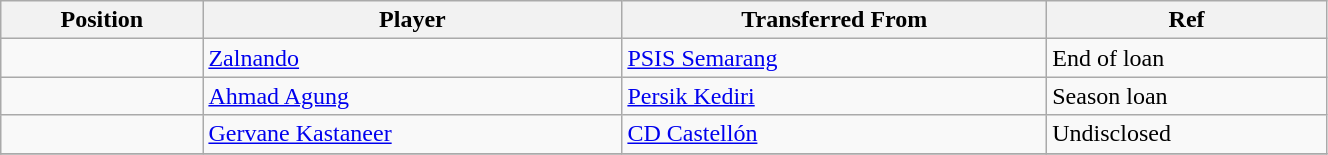<table class="wikitable sortable" style="width:70%; text-align:center; font-size:100%; text-align:left;">
<tr>
<th>Position</th>
<th>Player</th>
<th>Transferred From</th>
<th>Ref</th>
</tr>
<tr>
<td></td>
<td> <a href='#'>Zalnando</a></td>
<td> <a href='#'>PSIS Semarang</a></td>
<td>End of loan</td>
</tr>
<tr>
<td></td>
<td> <a href='#'>Ahmad Agung</a></td>
<td> <a href='#'>Persik Kediri</a></td>
<td>Season loan</td>
</tr>
<tr>
<td></td>
<td> <a href='#'>Gervane Kastaneer</a></td>
<td> <a href='#'>CD Castellón</a></td>
<td>Undisclosed</td>
</tr>
<tr>
</tr>
</table>
